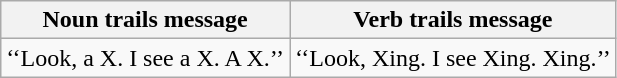<table class="wikitable">
<tr>
<th>Noun trails message</th>
<th>Verb trails message</th>
</tr>
<tr>
<td>‘‘Look, a X. I see a X. A X.’’</td>
<td>‘‘Look, Xing. I see Xing. Xing.’’</td>
</tr>
</table>
